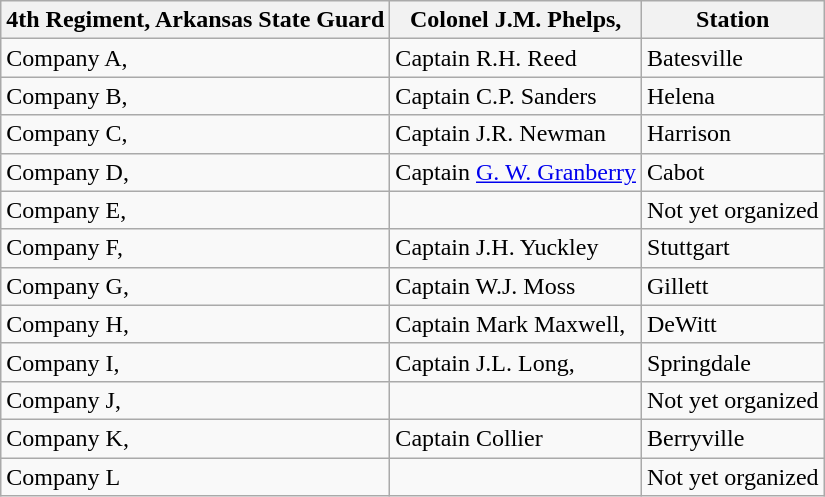<table class="wikitable">
<tr>
<th>4th Regiment, Arkansas State Guard</th>
<th>Colonel J.M. Phelps,</th>
<th>Station</th>
</tr>
<tr>
<td>Company A,</td>
<td>Captain R.H. Reed</td>
<td>Batesville</td>
</tr>
<tr>
<td>Company B,</td>
<td>Captain C.P. Sanders</td>
<td>Helena</td>
</tr>
<tr>
<td>Company C,</td>
<td>Captain J.R. Newman</td>
<td>Harrison</td>
</tr>
<tr>
<td>Company D,</td>
<td>Captain <a href='#'>G. W. Granberry</a></td>
<td>Cabot</td>
</tr>
<tr>
<td>Company E,</td>
<td></td>
<td>Not yet organized</td>
</tr>
<tr>
<td>Company F,</td>
<td>Captain J.H. Yuckley</td>
<td>Stuttgart</td>
</tr>
<tr>
<td>Company G,</td>
<td>Captain W.J. Moss</td>
<td>Gillett</td>
</tr>
<tr>
<td>Company H,</td>
<td>Captain Mark Maxwell,</td>
<td>DeWitt</td>
</tr>
<tr>
<td>Company I,</td>
<td>Captain J.L. Long,</td>
<td>Springdale</td>
</tr>
<tr>
<td>Company J,</td>
<td></td>
<td>Not yet organized</td>
</tr>
<tr>
<td>Company K,</td>
<td>Captain Collier</td>
<td>Berryville</td>
</tr>
<tr>
<td>Company L</td>
<td></td>
<td>Not yet organized</td>
</tr>
</table>
